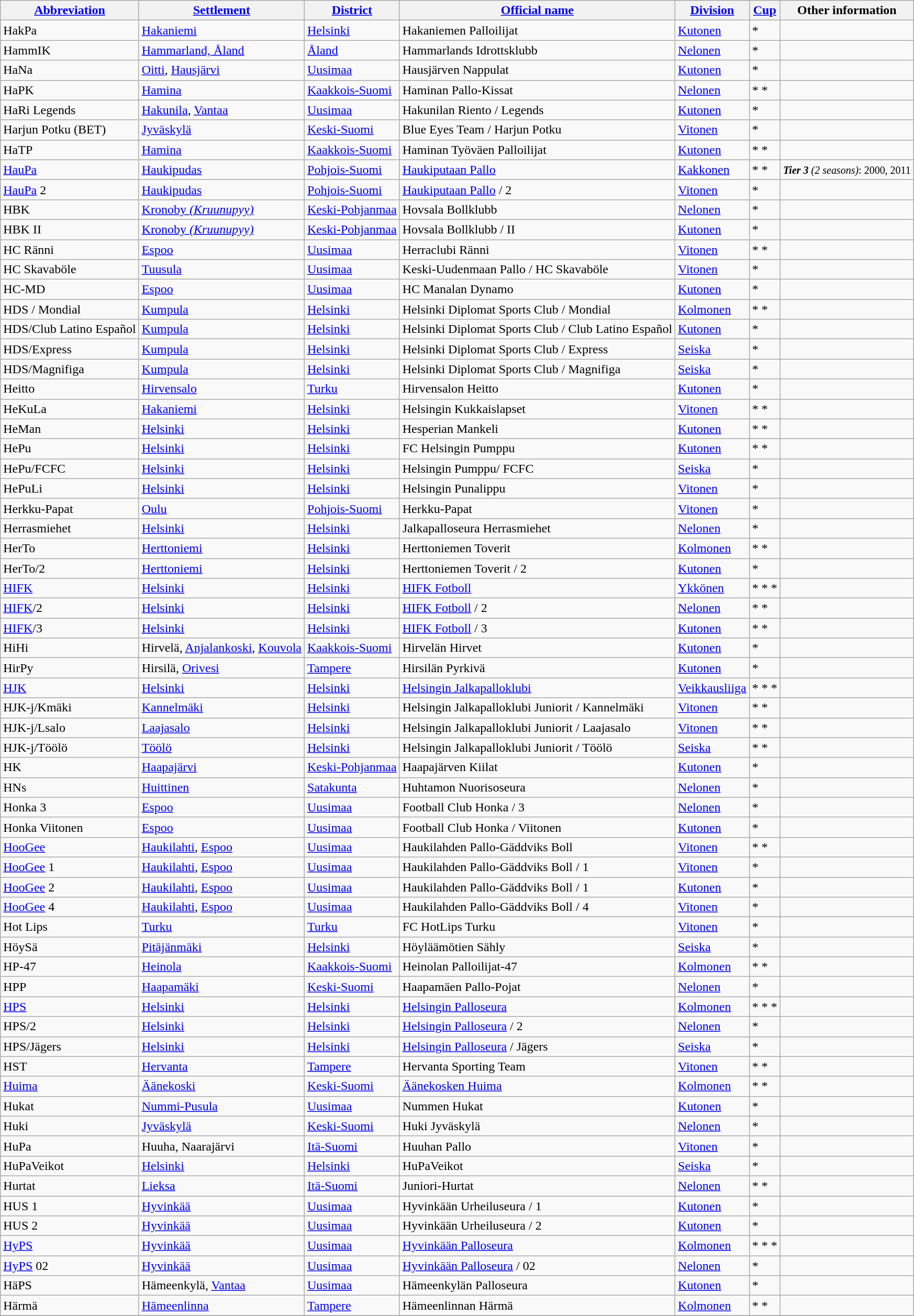<table class="wikitable" style="text-align:left">
<tr>
<th style= width="120px"><a href='#'>Abbreviation</a></th>
<th style= width="110px"><a href='#'>Settlement</a></th>
<th style= width="80px"><a href='#'>District</a></th>
<th style= width="200px"><a href='#'>Official name</a></th>
<th style= width="80px"><a href='#'>Division</a></th>
<th style= width="40px"><a href='#'>Cup</a></th>
<th style= width="220px">Other information</th>
</tr>
<tr>
<td>HakPa</td>
<td><a href='#'>Hakaniemi</a></td>
<td><a href='#'>Helsinki</a></td>
<td>Hakaniemen Palloilijat</td>
<td><a href='#'>Kutonen</a></td>
<td>*</td>
<td></td>
</tr>
<tr>
<td>HammIK</td>
<td><a href='#'> Hammarland, Åland</a></td>
<td><a href='#'>Åland</a></td>
<td>Hammarlands Idrottsklubb</td>
<td><a href='#'>Nelonen</a></td>
<td>*</td>
<td></td>
</tr>
<tr>
<td>HaNa</td>
<td><a href='#'>Oitti</a>, <a href='#'>Hausjärvi</a></td>
<td><a href='#'>Uusimaa</a></td>
<td>Hausjärven Nappulat</td>
<td><a href='#'>Kutonen</a></td>
<td>*</td>
<td></td>
</tr>
<tr>
<td>HaPK</td>
<td><a href='#'>Hamina</a></td>
<td><a href='#'>Kaakkois-Suomi</a></td>
<td>Haminan Pallo-Kissat</td>
<td><a href='#'>Nelonen</a></td>
<td>* *</td>
<td></td>
</tr>
<tr>
<td>HaRi Legends</td>
<td><a href='#'>Hakunila</a>, <a href='#'>Vantaa</a></td>
<td><a href='#'>Uusimaa</a></td>
<td>Hakunilan Riento / Legends</td>
<td><a href='#'>Kutonen</a></td>
<td>*</td>
<td></td>
</tr>
<tr>
<td>Harjun Potku (BET)</td>
<td><a href='#'>Jyväskylä</a></td>
<td><a href='#'>Keski-Suomi</a></td>
<td>Blue Eyes Team / Harjun Potku</td>
<td><a href='#'>Vitonen</a></td>
<td>*</td>
<td></td>
</tr>
<tr>
<td>HaTP</td>
<td><a href='#'>Hamina</a></td>
<td><a href='#'>Kaakkois-Suomi</a></td>
<td>Haminan Työväen Palloilijat</td>
<td><a href='#'>Kutonen</a></td>
<td>* *</td>
<td></td>
</tr>
<tr>
<td><a href='#'>HauPa</a></td>
<td><a href='#'>Haukipudas</a></td>
<td><a href='#'>Pohjois-Suomi</a></td>
<td><a href='#'>Haukiputaan Pallo</a></td>
<td><a href='#'>Kakkonen</a></td>
<td>* *</td>
<td><small><strong><em>Tier 3</em></strong> <em>(2 seasons)</em>: 2000, 2011</small><br></td>
</tr>
<tr>
<td><a href='#'>HauPa</a> 2</td>
<td><a href='#'>Haukipudas</a></td>
<td><a href='#'>Pohjois-Suomi</a></td>
<td><a href='#'>Haukiputaan Pallo</a> / 2</td>
<td><a href='#'>Vitonen</a></td>
<td>*</td>
<td></td>
</tr>
<tr>
<td>HBK</td>
<td><a href='#'> Kronoby <em>(Kruunupyy)</em></a></td>
<td><a href='#'>Keski-Pohjanmaa</a></td>
<td>Hovsala Bollklubb</td>
<td><a href='#'>Nelonen</a></td>
<td>*</td>
<td></td>
</tr>
<tr>
<td>HBK II</td>
<td><a href='#'> Kronoby <em>(Kruunupyy)</em></a></td>
<td><a href='#'>Keski-Pohjanmaa</a></td>
<td>Hovsala Bollklubb / II</td>
<td><a href='#'>Kutonen</a></td>
<td>*</td>
<td></td>
</tr>
<tr>
<td>HC Ränni</td>
<td><a href='#'>Espoo</a></td>
<td><a href='#'>Uusimaa</a></td>
<td>Herraclubi Ränni</td>
<td><a href='#'>Vitonen</a></td>
<td>* *</td>
<td></td>
</tr>
<tr>
<td>HC Skavaböle</td>
<td><a href='#'>Tuusula</a></td>
<td><a href='#'>Uusimaa</a></td>
<td>Keski-Uudenmaan Pallo / HC Skavaböle</td>
<td><a href='#'>Vitonen</a></td>
<td>*</td>
<td></td>
</tr>
<tr>
<td>HC-MD</td>
<td><a href='#'>Espoo</a></td>
<td><a href='#'>Uusimaa</a></td>
<td>HC Manalan Dynamo</td>
<td><a href='#'>Kutonen</a></td>
<td>*</td>
<td></td>
</tr>
<tr>
<td>HDS / Mondial</td>
<td><a href='#'>Kumpula</a></td>
<td><a href='#'>Helsinki</a></td>
<td>Helsinki Diplomat Sports Club / Mondial</td>
<td><a href='#'>Kolmonen</a></td>
<td>* *</td>
<td></td>
</tr>
<tr>
<td>HDS/Club Latino Español</td>
<td><a href='#'>Kumpula</a></td>
<td><a href='#'>Helsinki</a></td>
<td>Helsinki Diplomat Sports Club / Club Latino Español</td>
<td><a href='#'>Kutonen</a></td>
<td>*</td>
<td></td>
</tr>
<tr>
<td>HDS/Express</td>
<td><a href='#'>Kumpula</a></td>
<td><a href='#'>Helsinki</a></td>
<td>Helsinki Diplomat Sports Club / Express</td>
<td><a href='#'>Seiska</a></td>
<td>*</td>
<td></td>
</tr>
<tr>
<td>HDS/Magnifiga</td>
<td><a href='#'>Kumpula</a></td>
<td><a href='#'>Helsinki</a></td>
<td>Helsinki Diplomat Sports Club / Magnifiga</td>
<td><a href='#'>Seiska</a></td>
<td>*</td>
<td></td>
</tr>
<tr>
<td>Heitto</td>
<td><a href='#'>Hirvensalo</a></td>
<td><a href='#'>Turku</a></td>
<td>Hirvensalon Heitto</td>
<td><a href='#'>Kutonen</a></td>
<td>*</td>
<td></td>
</tr>
<tr>
<td>HeKuLa</td>
<td><a href='#'>Hakaniemi</a></td>
<td><a href='#'>Helsinki</a></td>
<td>Helsingin Kukkaislapset</td>
<td><a href='#'>Vitonen</a></td>
<td>* *</td>
<td></td>
</tr>
<tr>
<td>HeMan</td>
<td><a href='#'>Helsinki</a></td>
<td><a href='#'>Helsinki</a></td>
<td>Hesperian Mankeli</td>
<td><a href='#'>Kutonen</a></td>
<td>* *</td>
<td></td>
</tr>
<tr>
<td>HePu</td>
<td><a href='#'>Helsinki</a></td>
<td><a href='#'>Helsinki</a></td>
<td>FC Helsingin Pumppu</td>
<td><a href='#'>Kutonen</a></td>
<td>* *</td>
<td></td>
</tr>
<tr>
<td>HePu/FCFC</td>
<td><a href='#'>Helsinki</a></td>
<td><a href='#'>Helsinki</a></td>
<td>Helsingin Pumppu/ FCFC</td>
<td><a href='#'>Seiska</a></td>
<td>*</td>
<td></td>
</tr>
<tr>
<td>HePuLi</td>
<td><a href='#'>Helsinki</a></td>
<td><a href='#'>Helsinki</a></td>
<td>Helsingin Punalippu</td>
<td><a href='#'>Vitonen</a></td>
<td>*</td>
<td></td>
</tr>
<tr>
<td>Herkku-Papat</td>
<td><a href='#'>Oulu</a></td>
<td><a href='#'>Pohjois-Suomi</a></td>
<td>Herkku-Papat</td>
<td><a href='#'>Vitonen</a></td>
<td>*</td>
<td></td>
</tr>
<tr>
<td>Herrasmiehet</td>
<td><a href='#'>Helsinki</a></td>
<td><a href='#'>Helsinki</a></td>
<td>Jalkapalloseura Herrasmiehet</td>
<td><a href='#'>Nelonen</a></td>
<td>*</td>
<td></td>
</tr>
<tr>
<td>HerTo</td>
<td><a href='#'>Herttoniemi</a></td>
<td><a href='#'>Helsinki</a></td>
<td>Herttoniemen Toverit</td>
<td><a href='#'>Kolmonen</a></td>
<td>* *</td>
<td></td>
</tr>
<tr>
<td>HerTo/2</td>
<td><a href='#'>Herttoniemi</a></td>
<td><a href='#'>Helsinki</a></td>
<td>Herttoniemen Toverit / 2</td>
<td><a href='#'>Kutonen</a></td>
<td>*</td>
<td></td>
</tr>
<tr>
<td><a href='#'>HIFK</a></td>
<td><a href='#'>Helsinki</a></td>
<td><a href='#'>Helsinki</a></td>
<td><a href='#'>HIFK Fotboll</a></td>
<td><a href='#'>Ykkönen</a></td>
<td>* * *</td>
<td></td>
</tr>
<tr>
<td><a href='#'>HIFK</a>/2</td>
<td><a href='#'>Helsinki</a></td>
<td><a href='#'>Helsinki</a></td>
<td><a href='#'>HIFK Fotboll</a> / 2</td>
<td><a href='#'>Nelonen</a></td>
<td>* *</td>
<td></td>
</tr>
<tr>
<td><a href='#'>HIFK</a>/3</td>
<td><a href='#'>Helsinki</a></td>
<td><a href='#'>Helsinki</a></td>
<td><a href='#'>HIFK Fotboll</a> / 3</td>
<td><a href='#'>Kutonen</a></td>
<td>* *</td>
<td></td>
</tr>
<tr>
<td>HiHi</td>
<td>Hirvelä, <a href='#'>Anjalankoski</a>, <a href='#'>Kouvola</a></td>
<td><a href='#'>Kaakkois-Suomi</a></td>
<td>Hirvelän Hirvet</td>
<td><a href='#'>Kutonen</a></td>
<td>*</td>
<td></td>
</tr>
<tr>
<td>HirPy</td>
<td>Hirsilä, <a href='#'>Orivesi</a></td>
<td><a href='#'>Tampere</a></td>
<td>Hirsilän Pyrkivä</td>
<td><a href='#'>Kutonen</a></td>
<td>*</td>
<td></td>
</tr>
<tr>
<td><a href='#'>HJK</a></td>
<td><a href='#'>Helsinki</a></td>
<td><a href='#'>Helsinki</a></td>
<td><a href='#'>Helsingin Jalkapalloklubi</a></td>
<td><a href='#'>Veikkausliiga</a></td>
<td>* * *</td>
<td></td>
</tr>
<tr>
<td>HJK-j/Kmäki</td>
<td><a href='#'>Kannelmäki</a></td>
<td><a href='#'>Helsinki</a></td>
<td>Helsingin Jalkapalloklubi Juniorit / Kannelmäki</td>
<td><a href='#'>Vitonen</a></td>
<td>* *</td>
<td></td>
</tr>
<tr>
<td>HJK-j/Lsalo</td>
<td><a href='#'>Laajasalo</a></td>
<td><a href='#'>Helsinki</a></td>
<td>Helsingin Jalkapalloklubi Juniorit / Laajasalo</td>
<td><a href='#'>Vitonen</a></td>
<td>* *</td>
<td></td>
</tr>
<tr>
<td>HJK-j/Töölö</td>
<td><a href='#'>Töölö</a></td>
<td><a href='#'>Helsinki</a></td>
<td>Helsingin Jalkapalloklubi Juniorit / Töölö</td>
<td><a href='#'>Seiska</a></td>
<td>* *</td>
<td></td>
</tr>
<tr>
<td>HK</td>
<td><a href='#'>Haapajärvi</a></td>
<td><a href='#'>Keski-Pohjanmaa</a></td>
<td>Haapajärven Kiilat</td>
<td><a href='#'>Kutonen</a></td>
<td>*</td>
<td></td>
</tr>
<tr>
<td>HNs</td>
<td><a href='#'>Huittinen</a></td>
<td><a href='#'>Satakunta</a></td>
<td>Huhtamon Nuorisoseura</td>
<td><a href='#'>Nelonen</a></td>
<td>*</td>
<td></td>
</tr>
<tr>
<td>Honka 3</td>
<td><a href='#'>Espoo</a></td>
<td><a href='#'>Uusimaa</a></td>
<td>Football Club Honka / 3</td>
<td><a href='#'>Nelonen</a></td>
<td>*</td>
<td></td>
</tr>
<tr>
<td>Honka Viitonen</td>
<td><a href='#'>Espoo</a></td>
<td><a href='#'>Uusimaa</a></td>
<td>Football Club Honka / Viitonen</td>
<td><a href='#'>Kutonen</a></td>
<td>*</td>
<td></td>
</tr>
<tr>
<td><a href='#'>HooGee</a></td>
<td><a href='#'>Haukilahti</a>, <a href='#'>Espoo</a></td>
<td><a href='#'>Uusimaa</a></td>
<td>Haukilahden Pallo-Gäddviks Boll</td>
<td><a href='#'>Vitonen</a></td>
<td>* *</td>
<td></td>
</tr>
<tr>
<td><a href='#'>HooGee</a> 1</td>
<td><a href='#'>Haukilahti</a>, <a href='#'>Espoo</a></td>
<td><a href='#'>Uusimaa</a></td>
<td>Haukilahden Pallo-Gäddviks Boll / 1</td>
<td><a href='#'>Vitonen</a></td>
<td>*</td>
<td></td>
</tr>
<tr>
<td><a href='#'>HooGee</a> 2</td>
<td><a href='#'>Haukilahti</a>, <a href='#'>Espoo</a></td>
<td><a href='#'>Uusimaa</a></td>
<td>Haukilahden Pallo-Gäddviks Boll / 1</td>
<td><a href='#'>Kutonen</a></td>
<td>*</td>
<td></td>
</tr>
<tr>
<td><a href='#'>HooGee</a> 4</td>
<td><a href='#'>Haukilahti</a>, <a href='#'>Espoo</a></td>
<td><a href='#'>Uusimaa</a></td>
<td>Haukilahden Pallo-Gäddviks Boll / 4</td>
<td><a href='#'>Vitonen</a></td>
<td>*</td>
<td></td>
</tr>
<tr>
<td>Hot Lips</td>
<td><a href='#'>Turku</a></td>
<td><a href='#'>Turku</a></td>
<td>FC HotLips Turku</td>
<td><a href='#'>Vitonen</a></td>
<td>*</td>
<td></td>
</tr>
<tr>
<td>HöySä</td>
<td><a href='#'>Pitäjänmäki</a></td>
<td><a href='#'>Helsinki</a></td>
<td>Höyläämötien Sähly</td>
<td><a href='#'>Seiska</a></td>
<td>*</td>
<td></td>
</tr>
<tr>
<td>HP-47</td>
<td><a href='#'>Heinola</a></td>
<td><a href='#'>Kaakkois-Suomi</a></td>
<td>Heinolan Palloilijat-47</td>
<td><a href='#'>Kolmonen</a></td>
<td>* *</td>
<td></td>
</tr>
<tr>
<td>HPP</td>
<td><a href='#'>Haapamäki</a></td>
<td><a href='#'>Keski-Suomi</a></td>
<td>Haapamäen Pallo-Pojat</td>
<td><a href='#'>Nelonen</a></td>
<td>*</td>
<td></td>
</tr>
<tr>
<td><a href='#'>HPS</a></td>
<td><a href='#'>Helsinki</a></td>
<td><a href='#'>Helsinki</a></td>
<td><a href='#'>Helsingin Palloseura</a></td>
<td><a href='#'>Kolmonen</a></td>
<td>* * *</td>
<td></td>
</tr>
<tr>
<td>HPS/2</td>
<td><a href='#'>Helsinki</a></td>
<td><a href='#'>Helsinki</a></td>
<td><a href='#'>Helsingin Palloseura</a> / 2</td>
<td><a href='#'>Nelonen</a></td>
<td>*</td>
<td></td>
</tr>
<tr>
<td>HPS/Jägers</td>
<td><a href='#'>Helsinki</a></td>
<td><a href='#'>Helsinki</a></td>
<td><a href='#'>Helsingin Palloseura</a> / Jägers</td>
<td><a href='#'>Seiska</a></td>
<td>*</td>
<td></td>
</tr>
<tr>
<td>HST</td>
<td><a href='#'>Hervanta</a></td>
<td><a href='#'>Tampere</a></td>
<td>Hervanta Sporting Team</td>
<td><a href='#'>Vitonen</a></td>
<td>* *</td>
<td></td>
</tr>
<tr>
<td><a href='#'>Huima</a></td>
<td><a href='#'>Äänekoski</a></td>
<td><a href='#'>Keski-Suomi</a></td>
<td><a href='#'>Äänekosken Huima</a></td>
<td><a href='#'>Kolmonen</a></td>
<td>* *</td>
<td></td>
</tr>
<tr>
<td>Hukat</td>
<td><a href='#'>Nummi-Pusula</a></td>
<td><a href='#'>Uusimaa</a></td>
<td>Nummen Hukat</td>
<td><a href='#'>Kutonen</a></td>
<td>*</td>
<td></td>
</tr>
<tr>
<td>Huki</td>
<td><a href='#'>Jyväskylä</a></td>
<td><a href='#'>Keski-Suomi</a></td>
<td>Huki Jyväskylä</td>
<td><a href='#'>Nelonen</a></td>
<td>*</td>
<td></td>
</tr>
<tr>
<td>HuPa</td>
<td>Huuha, Naarajärvi</td>
<td><a href='#'>Itä-Suomi</a></td>
<td>Huuhan Pallo</td>
<td><a href='#'>Vitonen</a></td>
<td>*</td>
<td></td>
</tr>
<tr>
<td>HuPaVeikot</td>
<td><a href='#'>Helsinki</a></td>
<td><a href='#'>Helsinki</a></td>
<td>HuPaVeikot</td>
<td><a href='#'>Seiska</a></td>
<td>*</td>
<td></td>
</tr>
<tr>
<td>Hurtat</td>
<td><a href='#'>Lieksa</a></td>
<td><a href='#'>Itä-Suomi</a></td>
<td>Juniori-Hurtat</td>
<td><a href='#'>Nelonen</a></td>
<td>* *</td>
<td></td>
</tr>
<tr>
<td>HUS 1</td>
<td><a href='#'>Hyvinkää</a></td>
<td><a href='#'>Uusimaa</a></td>
<td>Hyvinkään Urheiluseura / 1</td>
<td><a href='#'>Kutonen</a></td>
<td>*</td>
<td></td>
</tr>
<tr>
<td>HUS 2</td>
<td><a href='#'>Hyvinkää</a></td>
<td><a href='#'>Uusimaa</a></td>
<td>Hyvinkään Urheiluseura / 2</td>
<td><a href='#'>Kutonen</a></td>
<td>*</td>
<td></td>
</tr>
<tr>
<td><a href='#'>HyPS</a></td>
<td><a href='#'>Hyvinkää</a></td>
<td><a href='#'>Uusimaa</a></td>
<td><a href='#'>Hyvinkään Palloseura</a></td>
<td><a href='#'>Kolmonen</a></td>
<td>* * *</td>
<td></td>
</tr>
<tr>
<td><a href='#'>HyPS</a> 02</td>
<td><a href='#'>Hyvinkää</a></td>
<td><a href='#'>Uusimaa</a></td>
<td><a href='#'>Hyvinkään Palloseura</a> / 02</td>
<td><a href='#'>Nelonen</a></td>
<td>*</td>
<td></td>
</tr>
<tr>
<td>HäPS</td>
<td>Hämeenkylä, <a href='#'>Vantaa</a></td>
<td><a href='#'>Uusimaa</a></td>
<td>Hämeenkylän Palloseura</td>
<td><a href='#'>Kutonen</a></td>
<td>*</td>
<td></td>
</tr>
<tr>
<td>Härmä</td>
<td><a href='#'>Hämeenlinna</a></td>
<td><a href='#'>Tampere</a></td>
<td>Hämeenlinnan Härmä</td>
<td><a href='#'>Kolmonen</a></td>
<td>* *</td>
<td></td>
</tr>
<tr>
</tr>
</table>
